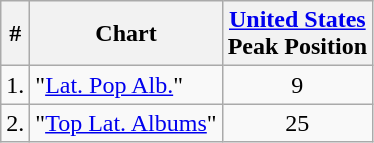<table class="wikitable">
<tr>
<th>#</th>
<th>Chart</th>
<th><a href='#'>United States</a><br>Peak Position</th>
</tr>
<tr>
<td>1.</td>
<td>"<a href='#'>Lat. Pop Alb.</a>"</td>
<td style="text-align:center;">9</td>
</tr>
<tr>
<td>2.</td>
<td>"<a href='#'>Top Lat. Albums</a>"</td>
<td style="text-align:center;">25</td>
</tr>
</table>
